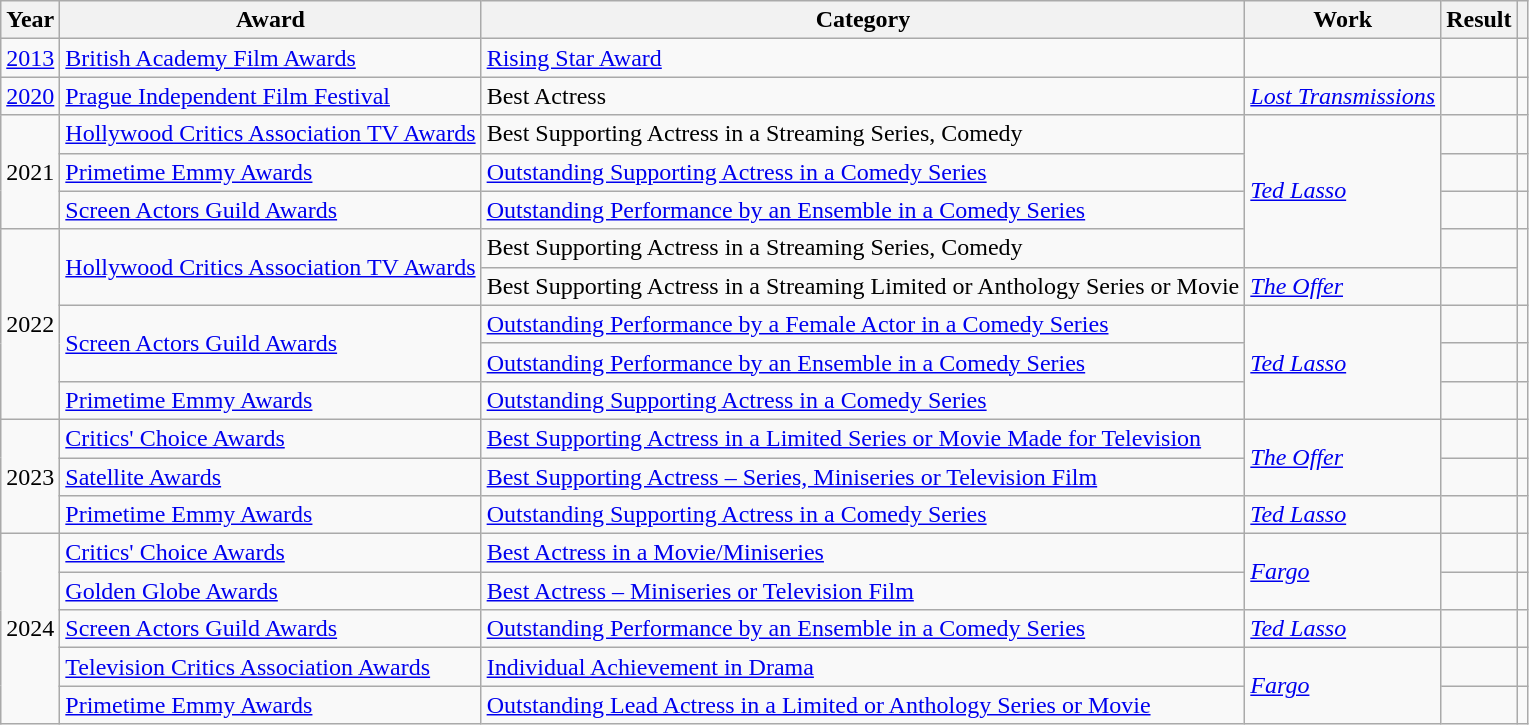<table class="wikitable sortable plainrowheaders">
<tr>
<th scope="col">Year</th>
<th scope="col">Award</th>
<th scope="col">Category</th>
<th scope="col">Work</th>
<th scope="col">Result</th>
<th scope="col" class="unsortable"></th>
</tr>
<tr>
<td align="center"><a href='#'>2013</a></td>
<td><a href='#'>British Academy Film Awards</a></td>
<td><a href='#'>Rising Star Award</a></td>
<td></td>
<td></td>
<td align="center"></td>
</tr>
<tr>
<td align="center"><a href='#'>2020</a></td>
<td><a href='#'>Prague Independent Film Festival</a></td>
<td>Best Actress</td>
<td><em><a href='#'>Lost Transmissions</a></em></td>
<td></td>
<td align="center"></td>
</tr>
<tr>
<td rowspan="3" align="center">2021</td>
<td><a href='#'>Hollywood Critics Association TV Awards</a></td>
<td>Best Supporting Actress in a Streaming Series, Comedy</td>
<td rowspan="4"><em><a href='#'>Ted Lasso</a></em></td>
<td></td>
<td align="center"></td>
</tr>
<tr>
<td><a href='#'>Primetime Emmy Awards</a></td>
<td><a href='#'>Outstanding Supporting Actress in a Comedy Series</a></td>
<td></td>
<td align="center"></td>
</tr>
<tr>
<td><a href='#'>Screen Actors Guild Awards</a></td>
<td><a href='#'>Outstanding Performance by an Ensemble in a Comedy Series</a></td>
<td></td>
<td align="center"></td>
</tr>
<tr>
<td rowspan="5" align="center">2022</td>
<td rowspan="2"><a href='#'>Hollywood Critics Association TV Awards</a></td>
<td>Best Supporting Actress in a Streaming Series, Comedy</td>
<td></td>
<td rowspan="2" align="center"></td>
</tr>
<tr>
<td>Best Supporting Actress in a Streaming Limited or Anthology Series or Movie</td>
<td><em><a href='#'>The Offer</a></em></td>
<td></td>
</tr>
<tr>
<td rowspan="2"><a href='#'>Screen Actors Guild Awards</a></td>
<td><a href='#'>Outstanding Performance by a Female Actor in a Comedy Series</a></td>
<td rowspan="3"><em><a href='#'>Ted Lasso</a></em></td>
<td></td>
<td align="center"></td>
</tr>
<tr>
<td><a href='#'>Outstanding Performance by an Ensemble in a Comedy Series</a></td>
<td></td>
<td align="center"></td>
</tr>
<tr>
<td><a href='#'>Primetime Emmy Awards</a></td>
<td><a href='#'>Outstanding Supporting Actress in a Comedy Series</a></td>
<td></td>
<td align="center"></td>
</tr>
<tr>
<td rowspan="3" align="center">2023</td>
<td><a href='#'>Critics' Choice Awards</a></td>
<td><a href='#'>Best Supporting Actress in a Limited Series or Movie Made for Television</a></td>
<td rowspan="2"><em><a href='#'>The Offer</a></em></td>
<td></td>
<td align="center"></td>
</tr>
<tr>
<td><a href='#'>Satellite Awards</a></td>
<td><a href='#'>Best Supporting Actress – Series, Miniseries or Television Film</a></td>
<td></td>
<td align="center"></td>
</tr>
<tr>
<td><a href='#'>Primetime Emmy Awards</a></td>
<td><a href='#'>Outstanding Supporting Actress in a Comedy Series</a></td>
<td><em><a href='#'>Ted Lasso</a></em></td>
<td></td>
<td align="center"></td>
</tr>
<tr>
<td rowspan="6" align="center">2024</td>
<td><a href='#'>Critics' Choice Awards</a></td>
<td><a href='#'>Best Actress in a Movie/Miniseries</a></td>
<td rowspan="2"><em><a href='#'>Fargo</a></em></td>
<td></td>
<td align="center"></td>
</tr>
<tr>
<td><a href='#'>Golden Globe Awards</a></td>
<td><a href='#'>Best Actress – Miniseries or Television Film</a></td>
<td></td>
<td align="center"></td>
</tr>
<tr>
<td><a href='#'>Screen Actors Guild Awards</a></td>
<td><a href='#'>Outstanding Performance by an Ensemble in a Comedy Series</a></td>
<td><em><a href='#'>Ted Lasso</a></em></td>
<td></td>
<td align="center"></td>
</tr>
<tr>
<td><a href='#'>Television Critics Association Awards</a></td>
<td><a href='#'>Individual Achievement in Drama</a></td>
<td rowspan="2"><em><a href='#'>Fargo</a></em></td>
<td></td>
<td align="center"></td>
</tr>
<tr>
<td><a href='#'>Primetime Emmy Awards</a></td>
<td><a href='#'>Outstanding Lead Actress in a Limited or Anthology Series or Movie</a></td>
<td></td>
<td align="center"></td>
</tr>
</table>
